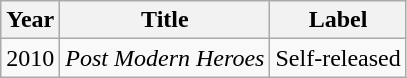<table class="wikitable">
<tr>
<th>Year</th>
<th>Title</th>
<th>Label</th>
</tr>
<tr>
<td>2010</td>
<td><em>Post Modern Heroes</em></td>
<td>Self-released</td>
</tr>
</table>
